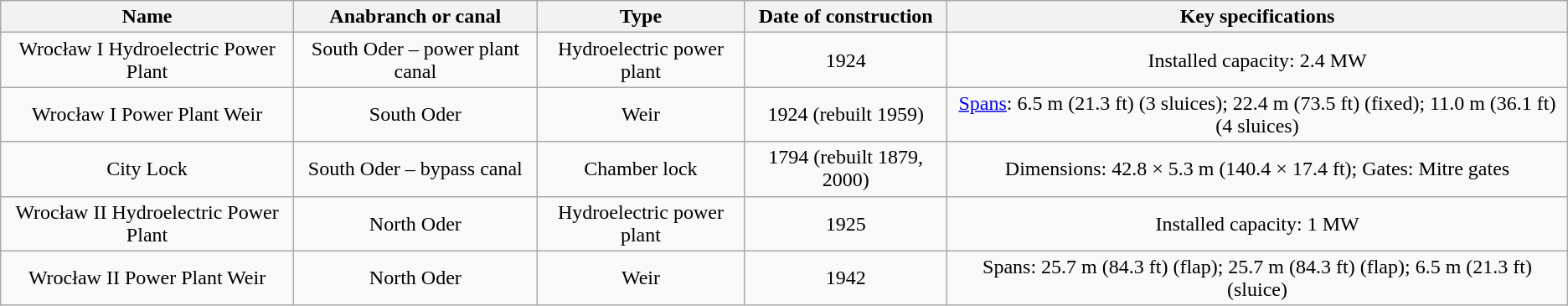<table class="wikitable sortable" style="text-align:center;">
<tr>
<th>Name</th>
<th>Anabranch or canal</th>
<th>Type</th>
<th>Date of construction</th>
<th class="unsortable">Key specifications</th>
</tr>
<tr>
<td>Wrocław I Hydroelectric Power Plant</td>
<td>South Oder – power plant canal</td>
<td>Hydroelectric power plant</td>
<td>1924</td>
<td>Installed capacity: 2.4 MW</td>
</tr>
<tr>
<td>Wrocław I Power Plant Weir</td>
<td>South Oder</td>
<td>Weir</td>
<td>1924 (rebuilt 1959)</td>
<td><a href='#'>Spans</a>: 6.5 m (21.3 ft) (3 sluices); 22.4 m (73.5 ft) (fixed); 11.0 m (36.1 ft) (4 sluices)</td>
</tr>
<tr>
<td>City Lock</td>
<td>South Oder – bypass canal</td>
<td>Chamber lock</td>
<td>1794 (rebuilt 1879, 2000)</td>
<td>Dimensions: 42.8 × 5.3 m (140.4 × 17.4 ft); Gates: Mitre gates</td>
</tr>
<tr>
<td>Wrocław II Hydroelectric Power Plant</td>
<td>North Oder</td>
<td>Hydroelectric power plant</td>
<td>1925</td>
<td>Installed capacity: 1 MW</td>
</tr>
<tr>
<td>Wrocław II Power Plant Weir</td>
<td>North Oder</td>
<td>Weir</td>
<td>1942</td>
<td>Spans: 25.7 m (84.3 ft) (flap); 25.7 m (84.3 ft) (flap); 6.5 m (21.3 ft) (sluice)</td>
</tr>
</table>
